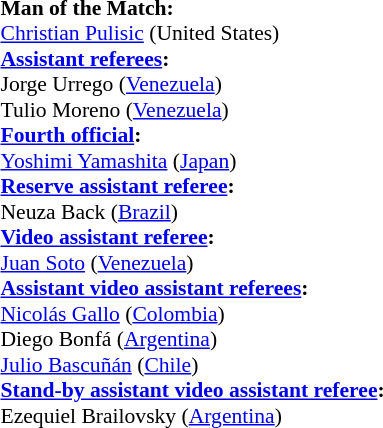<table style="width:100%; font-size:90%;">
<tr>
<td><br><strong>Man of the Match:</strong>
<br><a href='#'>Christian Pulisic</a> (United States)<br><strong><a href='#'>Assistant referees</a>:</strong>
<br>Jorge Urrego (<a href='#'>Venezuela</a>)
<br>Tulio Moreno (<a href='#'>Venezuela</a>)
<br><strong><a href='#'>Fourth official</a>:</strong>
<br><a href='#'>Yoshimi Yamashita</a> (<a href='#'>Japan</a>)
<br><strong><a href='#'>Reserve assistant referee</a>:</strong>
<br>Neuza Back (<a href='#'>Brazil</a>)
<br><strong><a href='#'>Video assistant referee</a>:</strong>
<br><a href='#'>Juan Soto</a> (<a href='#'>Venezuela</a>)
<br><strong><a href='#'>Assistant video assistant referees</a>:</strong>
<br><a href='#'>Nicolás Gallo</a> (<a href='#'>Colombia</a>)
<br> Diego Bonfá (<a href='#'>Argentina</a>)
<br><a href='#'>Julio Bascuñán</a> (<a href='#'>Chile</a>)
<br><strong><a href='#'>Stand-by assistant video assistant referee</a>:</strong>
<br>Ezequiel Brailovsky (<a href='#'>Argentina</a>)</td>
</tr>
</table>
